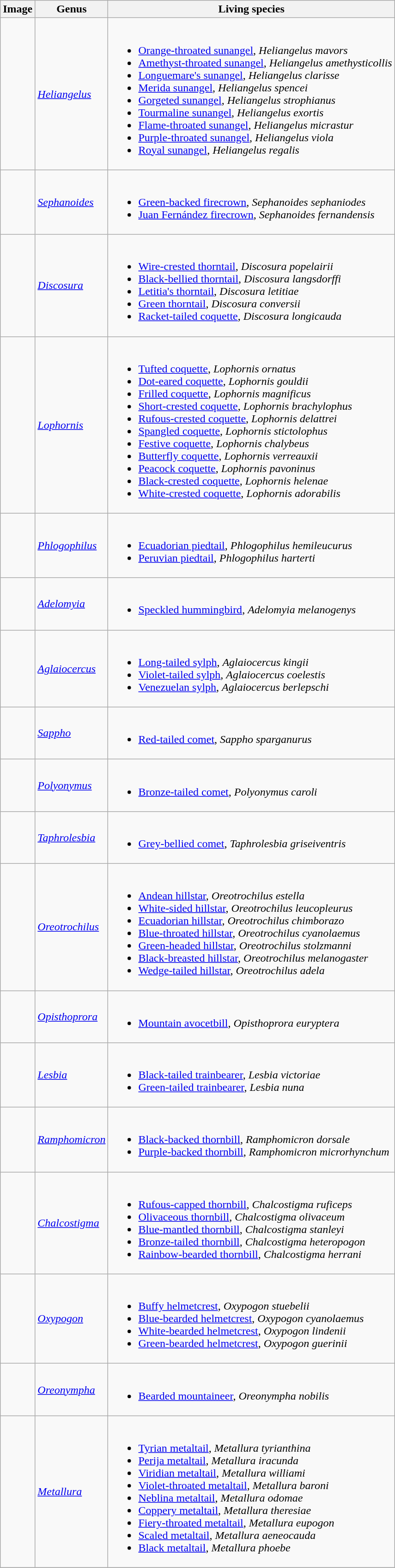<table class="wikitable">
<tr>
<th>Image</th>
<th>Genus</th>
<th>Living species</th>
</tr>
<tr>
<td></td>
<td><em><a href='#'>Heliangelus</a></em></td>
<td><br><ul><li><a href='#'>Orange-throated sunangel</a>, <em>Heliangelus mavors</em></li><li><a href='#'>Amethyst-throated sunangel</a>, <em>Heliangelus amethysticollis</em></li><li><a href='#'>Longuemare's sunangel</a>, <em>Heliangelus clarisse</em></li><li><a href='#'>Merida sunangel</a>, <em>Heliangelus spencei</em></li><li><a href='#'>Gorgeted sunangel</a>, <em>Heliangelus strophianus</em></li><li><a href='#'>Tourmaline sunangel</a>, <em>Heliangelus exortis</em></li><li><a href='#'>Flame-throated sunangel</a>, <em>Heliangelus micrastur</em></li><li><a href='#'>Purple-throated sunangel</a>, <em>Heliangelus viola</em></li><li><a href='#'>Royal sunangel</a>, <em>Heliangelus regalis</em></li></ul></td>
</tr>
<tr>
<td></td>
<td><em><a href='#'>Sephanoides</a></em></td>
<td><br><ul><li><a href='#'>Green-backed firecrown</a>, <em>Sephanoides sephaniodes</em></li><li><a href='#'>Juan Fernández firecrown</a>, <em>Sephanoides fernandensis</em></li></ul></td>
</tr>
<tr>
<td></td>
<td><em><a href='#'>Discosura</a></em></td>
<td><br><ul><li><a href='#'>Wire-crested thorntail</a>, <em>Discosura popelairii</em></li><li><a href='#'>Black-bellied thorntail</a>, <em>Discosura langsdorffi</em></li><li><a href='#'>Letitia's thorntail</a>, <em>Discosura letitiae</em></li><li><a href='#'>Green thorntail</a>, <em>Discosura conversii</em></li><li><a href='#'>Racket-tailed coquette</a>, <em>Discosura longicauda</em></li></ul></td>
</tr>
<tr>
<td></td>
<td><em><a href='#'>Lophornis</a></em></td>
<td><br><ul><li><a href='#'>Tufted coquette</a>, <em>Lophornis ornatus</em></li><li><a href='#'>Dot-eared coquette</a>, <em>Lophornis gouldii</em></li><li><a href='#'>Frilled coquette</a>, <em>Lophornis magnificus</em></li><li><a href='#'>Short-crested coquette</a>, <em>Lophornis brachylophus</em></li><li><a href='#'>Rufous-crested coquette</a>, <em>Lophornis delattrei</em></li><li><a href='#'>Spangled coquette</a>, <em>Lophornis stictolophus</em></li><li><a href='#'>Festive coquette</a>, <em>Lophornis chalybeus</em></li><li><a href='#'>Butterfly coquette</a>, <em>Lophornis verreauxii</em></li><li><a href='#'>Peacock coquette</a>, <em>Lophornis pavoninus</em></li><li><a href='#'>Black-crested coquette</a>, <em>Lophornis helenae</em></li><li><a href='#'>White-crested coquette</a>, <em>Lophornis adorabilis</em></li></ul></td>
</tr>
<tr>
<td></td>
<td><em><a href='#'>Phlogophilus</a></em></td>
<td><br><ul><li><a href='#'>Ecuadorian piedtail</a>, <em>Phlogophilus hemileucurus</em></li><li><a href='#'>Peruvian piedtail</a>, <em>Phlogophilus harterti</em></li></ul></td>
</tr>
<tr>
<td></td>
<td><em><a href='#'>Adelomyia</a></em></td>
<td><br><ul><li><a href='#'>Speckled hummingbird</a>, <em>Adelomyia melanogenys</em></li></ul></td>
</tr>
<tr>
<td></td>
<td><em><a href='#'>Aglaiocercus</a></em></td>
<td><br><ul><li><a href='#'>Long-tailed sylph</a>, <em>Aglaiocercus kingii</em></li><li><a href='#'>Violet-tailed sylph</a>, <em>Aglaiocercus coelestis</em></li><li><a href='#'>Venezuelan sylph</a>, <em>Aglaiocercus berlepschi</em></li></ul></td>
</tr>
<tr>
<td></td>
<td><em><a href='#'>Sappho</a></em></td>
<td><br><ul><li><a href='#'>Red-tailed comet</a>, <em>Sappho sparganurus</em></li></ul></td>
</tr>
<tr>
<td></td>
<td><em><a href='#'>Polyonymus</a></em></td>
<td><br><ul><li><a href='#'>Bronze-tailed comet</a>, <em>Polyonymus caroli</em></li></ul></td>
</tr>
<tr>
<td></td>
<td><em><a href='#'>Taphrolesbia</a></em></td>
<td><br><ul><li><a href='#'>Grey-bellied comet</a>, <em>Taphrolesbia griseiventris</em></li></ul></td>
</tr>
<tr>
<td></td>
<td><em><a href='#'>Oreotrochilus</a></em></td>
<td><br><ul><li><a href='#'>Andean hillstar</a>, <em>Oreotrochilus estella</em></li><li><a href='#'>White-sided hillstar</a>, <em>Oreotrochilus leucopleurus</em></li><li><a href='#'>Ecuadorian hillstar</a>, <em>Oreotrochilus chimborazo</em></li><li><a href='#'>Blue-throated hillstar</a>, <em>Oreotrochilus cyanolaemus</em></li><li><a href='#'>Green-headed hillstar</a>, <em>Oreotrochilus stolzmanni</em></li><li><a href='#'>Black-breasted hillstar</a>, <em>Oreotrochilus melanogaster</em></li><li><a href='#'>Wedge-tailed hillstar</a>, <em>Oreotrochilus adela</em></li></ul></td>
</tr>
<tr>
<td></td>
<td><em><a href='#'>Opisthoprora</a></em></td>
<td><br><ul><li><a href='#'>Mountain avocetbill</a>, <em>Opisthoprora euryptera</em></li></ul></td>
</tr>
<tr>
<td></td>
<td><em><a href='#'>Lesbia</a></em></td>
<td><br><ul><li><a href='#'>Black-tailed trainbearer</a>, <em>Lesbia victoriae</em></li><li><a href='#'>Green-tailed trainbearer</a>, <em>Lesbia nuna</em></li></ul></td>
</tr>
<tr>
<td></td>
<td><em><a href='#'>Ramphomicron</a></em></td>
<td><br><ul><li><a href='#'>Black-backed thornbill</a>, <em>Ramphomicron dorsale</em></li><li><a href='#'>Purple-backed thornbill</a>, <em>Ramphomicron microrhynchum</em></li></ul></td>
</tr>
<tr>
<td></td>
<td><em><a href='#'>Chalcostigma</a></em></td>
<td><br><ul><li><a href='#'>Rufous-capped thornbill</a>, <em>Chalcostigma ruficeps</em></li><li><a href='#'>Olivaceous thornbill</a>, <em>Chalcostigma olivaceum</em></li><li><a href='#'>Blue-mantled thornbill</a>, <em>Chalcostigma stanleyi</em></li><li><a href='#'>Bronze-tailed thornbill</a>, <em>Chalcostigma heteropogon</em></li><li><a href='#'>Rainbow-bearded thornbill</a>, <em>Chalcostigma herrani</em></li></ul></td>
</tr>
<tr>
<td></td>
<td><em><a href='#'>Oxypogon</a></em></td>
<td><br><ul><li><a href='#'>Buffy helmetcrest</a>, <em>Oxypogon stuebelii</em></li><li><a href='#'>Blue-bearded helmetcrest</a>, <em>Oxypogon cyanolaemus</em></li><li><a href='#'>White-bearded helmetcrest</a>, <em>Oxypogon lindenii</em></li><li><a href='#'>Green-bearded helmetcrest</a>, <em>Oxypogon guerinii</em></li></ul></td>
</tr>
<tr>
<td></td>
<td><em><a href='#'>Oreonympha</a></em></td>
<td><br><ul><li><a href='#'>Bearded mountaineer</a>, <em>Oreonympha nobilis</em></li></ul></td>
</tr>
<tr>
<td></td>
<td><em><a href='#'>Metallura</a></em></td>
<td><br><ul><li><a href='#'>Tyrian metaltail</a>, <em>Metallura tyrianthina</em></li><li><a href='#'>Perija metaltail</a>, <em>Metallura iracunda</em></li><li><a href='#'>Viridian metaltail</a>, <em>Metallura williami</em></li><li><a href='#'>Violet-throated metaltail</a>, <em>Metallura baroni</em></li><li><a href='#'>Neblina metaltail</a>, <em>Metallura odomae</em></li><li><a href='#'>Coppery metaltail</a>, <em>Metallura theresiae</em></li><li><a href='#'>Fiery-throated metaltail</a>, <em>Metallura eupogon</em></li><li><a href='#'>Scaled metaltail</a>, <em>Metallura aeneocauda</em></li><li><a href='#'>Black metaltail</a>, <em>Metallura phoebe</em></li></ul></td>
</tr>
<tr>
</tr>
</table>
